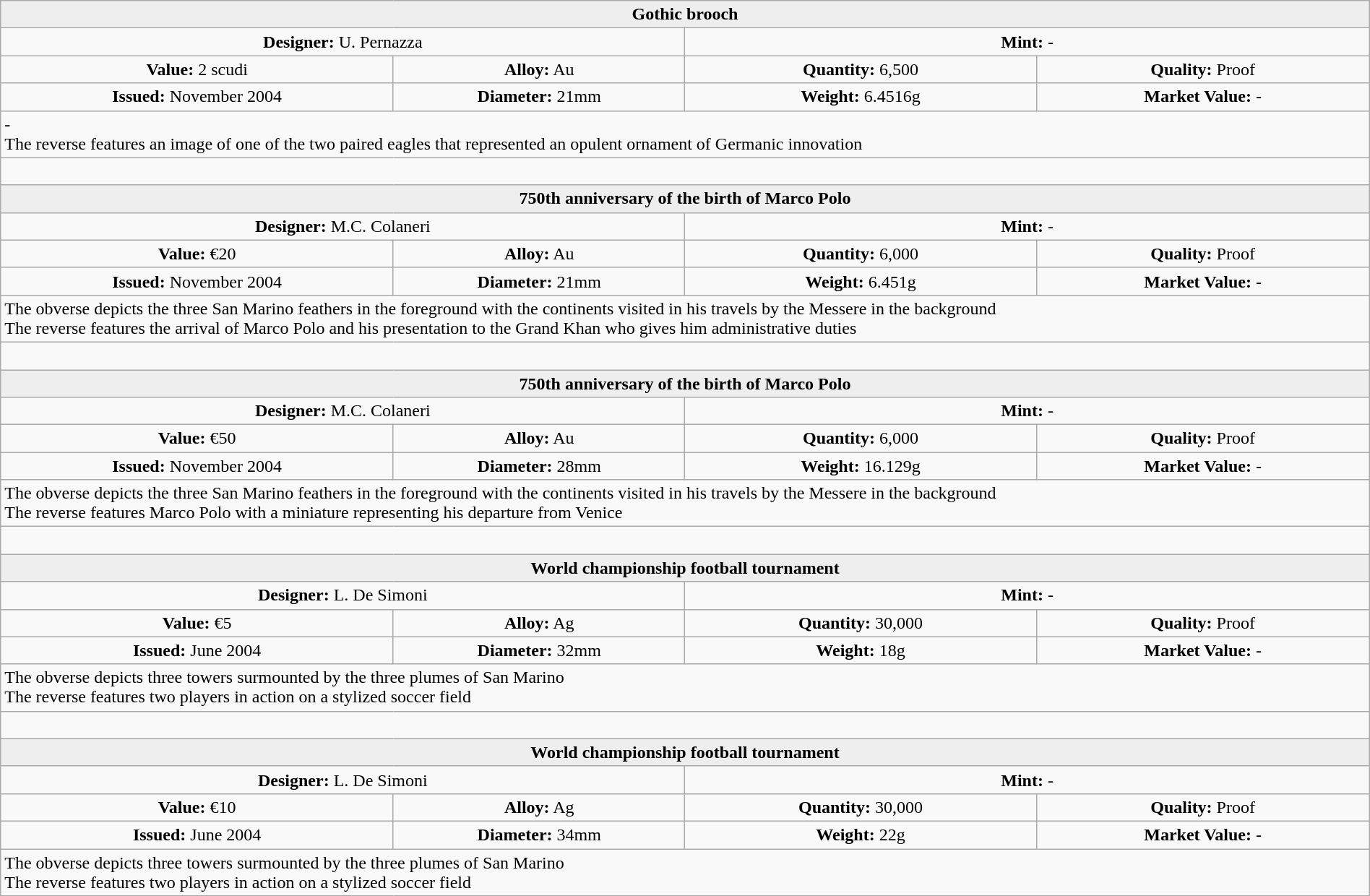<table class="wikitable" width="100%">
<tr>
<th colspan="4" align=center style="background:#eeeeee;">Gothic brooch</th>
</tr>
<tr>
<td colspan="2" width="50%" align=center><strong>Designer:</strong>	U. Pernazza</td>
<td colspan="2" width="50%" align=center><strong>Mint:</strong> -</td>
</tr>
<tr>
<td align=center><strong>Value:</strong>	2 scudi</td>
<td align=center><strong>Alloy:</strong>	Au</td>
<td align=center><strong>Quantity:</strong>	6,500</td>
<td align=center><strong>Quality:</strong>	Proof</td>
</tr>
<tr>
<td align=center><strong>Issued:</strong>	November 2004</td>
<td align=center><strong>Diameter:</strong>	21mm</td>
<td align=center><strong>Weight:</strong>	6.4516g</td>
<td align=center><strong>Market Value:</strong>	-</td>
</tr>
<tr>
<td colspan="4" align=left>-<br>The reverse features an image of one of the two paired eagles that represented an opulent ornament of Germanic innovation</td>
</tr>
<tr>
<td colspan="4" align=left> </td>
</tr>
<tr>
<th colspan="4" align=center style="background:#eeeeee;">750th anniversary of the birth of Marco Polo</th>
</tr>
<tr>
<td colspan="2" width="50%" align=center><strong>Designer:</strong>	M.C. Colaneri</td>
<td colspan="2" width="50%" align=center><strong>Mint:</strong> -</td>
</tr>
<tr>
<td align=center><strong>Value:</strong>	€20</td>
<td align=center><strong>Alloy:</strong>	Au</td>
<td align=center><strong>Quantity:</strong>	6,000</td>
<td align=center><strong>Quality:</strong>	Proof</td>
</tr>
<tr>
<td align=center><strong>Issued:</strong>	November 2004</td>
<td align=center><strong>Diameter:</strong>	21mm</td>
<td align=center><strong>Weight:</strong>	6.451g</td>
<td align=center><strong>Market Value:</strong>	-</td>
</tr>
<tr>
<td colspan="4" align=left>The obverse depicts the three San Marino feathers in the foreground with the continents visited in his travels by the Messere in the background<br>The reverse features the arrival of Marco Polo and his presentation to the Grand Khan who gives him administrative duties</td>
</tr>
<tr>
<td colspan="4" align=left> </td>
</tr>
<tr>
<th colspan="4" align=center style="background:#eeeeee;">750th anniversary of the birth of Marco Polo</th>
</tr>
<tr>
<td colspan="2" width="50%" align=center><strong>Designer:</strong>	M.C. Colaneri</td>
<td colspan="2" width="50%" align=center><strong>Mint:</strong> -</td>
</tr>
<tr>
<td align=center><strong>Value:</strong>	€50</td>
<td align=center><strong>Alloy:</strong>	Au</td>
<td align=center><strong>Quantity:</strong>	6,000</td>
<td align=center><strong>Quality:</strong>	Proof</td>
</tr>
<tr>
<td align=center><strong>Issued:</strong>	November 2004</td>
<td align=center><strong>Diameter:</strong>	28mm</td>
<td align=center><strong>Weight:</strong>	16.129g</td>
<td align=center><strong>Market Value:</strong>	-</td>
</tr>
<tr>
<td colspan="4" align=left>The obverse depicts the three San Marino feathers in the foreground with the continents visited in his travels by the Messere in the background<br>The reverse features Marco Polo with a miniature representing his departure from Venice</td>
</tr>
<tr>
<td colspan="4" align=left> </td>
</tr>
<tr>
<th colspan="4" align=center style="background:#eeeeee;">World championship football tournament</th>
</tr>
<tr>
<td colspan="2" width="50%" align=center><strong>Designer:</strong>	L. De Simoni</td>
<td colspan="2" width="50%" align=center><strong>Mint:</strong> -</td>
</tr>
<tr>
<td align=center><strong>Value:</strong>	€5</td>
<td align=center><strong>Alloy:</strong>	Ag</td>
<td align=center><strong>Quantity:</strong>	30,000</td>
<td align=center><strong>Quality:</strong>	Proof</td>
</tr>
<tr>
<td align=center><strong>Issued:</strong>	June 2004</td>
<td align=center><strong>Diameter:</strong>	32mm</td>
<td align=center><strong>Weight:</strong>	18g</td>
<td align=center><strong>Market Value:</strong>	-</td>
</tr>
<tr>
<td colspan="4" align=left>The obverse depicts three towers surmounted by the three plumes of San Marino<br>The reverse features two players in action on a stylized soccer field</td>
</tr>
<tr>
<td colspan="4" align=left> </td>
</tr>
<tr>
<th colspan="4" align=center style="background:#eeeeee;">World championship football tournament</th>
</tr>
<tr>
<td colspan="2" width="50%" align=center><strong>Designer:</strong>	L. De Simoni</td>
<td colspan="2" width="50%" align=center><strong>Mint:</strong> -</td>
</tr>
<tr>
<td align=center><strong>Value:</strong>	€10</td>
<td align=center><strong>Alloy:</strong>	Ag</td>
<td align=center><strong>Quantity:</strong>	30,000</td>
<td align=center><strong>Quality:</strong>	Proof</td>
</tr>
<tr>
<td align=center><strong>Issued:</strong>	June 2004</td>
<td align=center><strong>Diameter:</strong>	34mm</td>
<td align=center><strong>Weight:</strong>	22g</td>
<td align=center><strong>Market Value:</strong>	-</td>
</tr>
<tr>
<td colspan="4" align=left>The obverse depicts three towers surmounted by the three plumes of San Marino<br>The reverse features two players in action on a stylized soccer field</td>
</tr>
</table>
